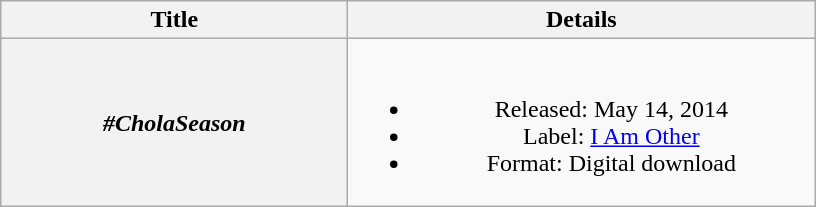<table class="wikitable plainrowheaders" style="text-align:center;">
<tr>
<th scope="col" style="width:14em;">Title</th>
<th scope="col" style="width:19em;">Details</th>
</tr>
<tr>
<th scope="row"><em>#CholaSeason</em></th>
<td><br><ul><li>Released: May 14, 2014</li><li>Label: <a href='#'>I Am Other</a></li><li>Format: Digital download</li></ul></td>
</tr>
</table>
